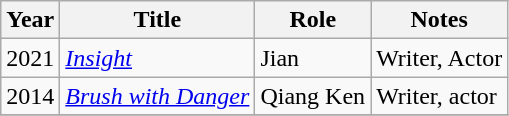<table class="wikitable sortable">
<tr>
<th>Year</th>
<th>Title</th>
<th>Role</th>
<th class="unsortable">Notes</th>
</tr>
<tr>
<td>2021</td>
<td><em><a href='#'>Insight</a></em></td>
<td>Jian</td>
<td>Writer, Actor</td>
</tr>
<tr>
<td>2014</td>
<td><em><a href='#'>Brush with Danger</a></em></td>
<td>Qiang Ken</td>
<td>Writer, actor</td>
</tr>
<tr>
</tr>
</table>
